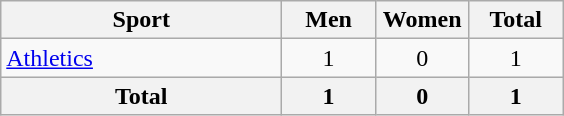<table class="wikitable sortable" style="text-align:center;">
<tr>
<th width=180>Sport</th>
<th width=55>Men</th>
<th width=55>Women</th>
<th width=55>Total</th>
</tr>
<tr>
<td align=left><a href='#'>Athletics</a></td>
<td>1</td>
<td>0</td>
<td>1</td>
</tr>
<tr>
<th>Total</th>
<th>1</th>
<th>0</th>
<th>1</th>
</tr>
</table>
